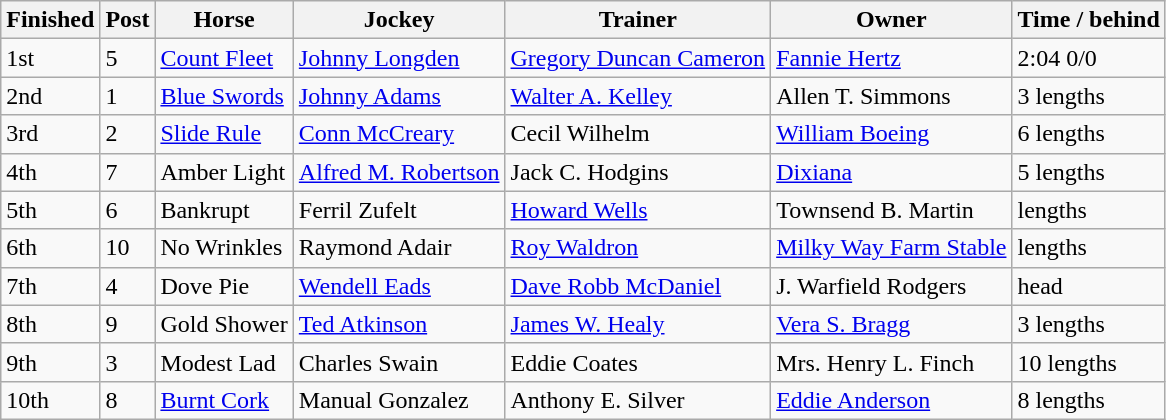<table class="wikitable">
<tr>
<th>Finished</th>
<th>Post</th>
<th>Horse</th>
<th>Jockey</th>
<th>Trainer</th>
<th>Owner</th>
<th>Time / behind</th>
</tr>
<tr>
<td>1st</td>
<td>5</td>
<td><a href='#'>Count Fleet</a></td>
<td><a href='#'>Johnny Longden</a></td>
<td><a href='#'>Gregory Duncan Cameron</a></td>
<td><a href='#'>Fannie Hertz</a></td>
<td>2:04 0/0</td>
</tr>
<tr>
<td>2nd</td>
<td>1</td>
<td><a href='#'>Blue Swords</a></td>
<td><a href='#'>Johnny Adams</a></td>
<td><a href='#'>Walter A. Kelley</a></td>
<td>Allen T. Simmons</td>
<td>3 lengths</td>
</tr>
<tr>
<td>3rd</td>
<td>2</td>
<td><a href='#'>Slide Rule</a></td>
<td><a href='#'>Conn McCreary</a></td>
<td>Cecil Wilhelm</td>
<td><a href='#'>William Boeing</a></td>
<td>6 lengths</td>
</tr>
<tr>
<td>4th</td>
<td>7</td>
<td>Amber Light</td>
<td><a href='#'>Alfred M. Robertson</a></td>
<td>Jack C. Hodgins</td>
<td><a href='#'>Dixiana</a></td>
<td>5 lengths</td>
</tr>
<tr>
<td>5th</td>
<td>6</td>
<td>Bankrupt</td>
<td>Ferril Zufelt</td>
<td><a href='#'>Howard Wells</a></td>
<td>Townsend B. Martin</td>
<td> lengths</td>
</tr>
<tr>
<td>6th</td>
<td>10</td>
<td>No Wrinkles</td>
<td>Raymond Adair</td>
<td><a href='#'>Roy Waldron</a></td>
<td><a href='#'>Milky Way Farm Stable</a></td>
<td> lengths</td>
</tr>
<tr>
<td>7th</td>
<td>4</td>
<td>Dove Pie</td>
<td><a href='#'>Wendell Eads</a></td>
<td><a href='#'>Dave Robb McDaniel</a></td>
<td>J. Warfield Rodgers</td>
<td>head</td>
</tr>
<tr>
<td>8th</td>
<td>9</td>
<td>Gold Shower</td>
<td><a href='#'>Ted Atkinson</a></td>
<td><a href='#'>James W. Healy</a></td>
<td><a href='#'>Vera S. Bragg</a></td>
<td>3 lengths</td>
</tr>
<tr>
<td>9th</td>
<td>3</td>
<td>Modest Lad</td>
<td>Charles Swain</td>
<td>Eddie Coates</td>
<td>Mrs. Henry L. Finch</td>
<td>10 lengths</td>
</tr>
<tr>
<td>10th</td>
<td>8</td>
<td><a href='#'>Burnt Cork</a></td>
<td>Manual Gonzalez</td>
<td>Anthony E. Silver</td>
<td><a href='#'>Eddie Anderson</a></td>
<td>8 lengths</td>
</tr>
</table>
